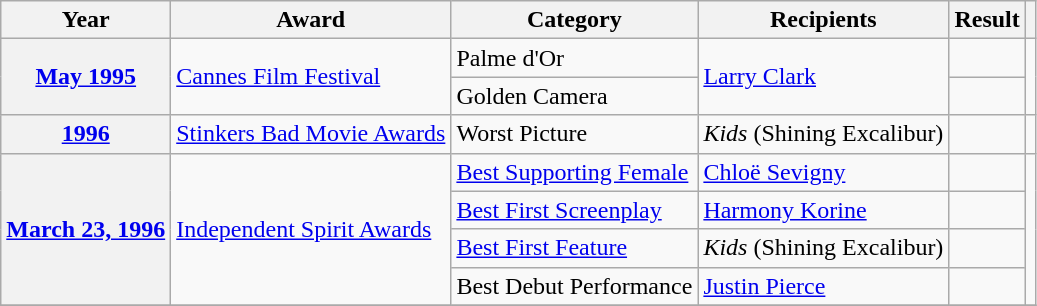<table class="wikitable plainrowheaders">
<tr>
<th scope="col">Year</th>
<th scope="col">Award</th>
<th scope="col">Category</th>
<th scope="col">Recipients</th>
<th scope="col">Result</th>
<th scope="col"></th>
</tr>
<tr>
<th scope="row" rowspan="2" style="text-align:center;"><a href='#'>May 1995</a></th>
<td rowspan="2"><a href='#'>Cannes Film Festival</a></td>
<td>Palme d'Or</td>
<td rowspan="2"><a href='#'>Larry Clark</a></td>
<td></td>
<td rowspan="2"  align="center"></td>
</tr>
<tr>
<td>Golden Camera</td>
<td></td>
</tr>
<tr>
<th scope="row" style="text-align:center;"><a href='#'>1996</a></th>
<td><a href='#'>Stinkers Bad Movie Awards</a></td>
<td>Worst Picture</td>
<td><em>Kids</em> (Shining Excalibur)</td>
<td></td>
<td align="center"></td>
</tr>
<tr>
<th scope="row" rowspan="4" style="text-align:center;"><a href='#'>March 23, 1996</a></th>
<td rowspan="4"><a href='#'>Independent Spirit Awards</a></td>
<td><a href='#'>Best Supporting Female</a></td>
<td><a href='#'>Chloë Sevigny</a></td>
<td></td>
<td align="center" rowspan="4"></td>
</tr>
<tr>
<td><a href='#'>Best First Screenplay</a></td>
<td><a href='#'>Harmony Korine</a></td>
<td></td>
</tr>
<tr>
<td><a href='#'>Best First Feature</a></td>
<td><em>Kids</em> (Shining Excalibur)</td>
<td></td>
</tr>
<tr>
<td>Best Debut Performance</td>
<td><a href='#'>Justin Pierce</a></td>
<td></td>
</tr>
<tr>
</tr>
</table>
